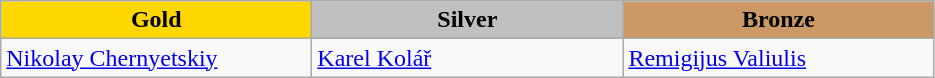<table class="wikitable" style="text-align:left">
<tr align="center">
<td width=200 bgcolor=gold><strong>Gold</strong></td>
<td width=200 bgcolor=silver><strong>Silver</strong></td>
<td width=200 bgcolor=CC9966><strong>Bronze</strong></td>
</tr>
<tr>
<td><a href='#'>Nikolay Chernyetskiy</a><br><em></em></td>
<td><a href='#'>Karel Kolář</a><br><em></em></td>
<td><a href='#'>Remigijus Valiulis</a><br><em></em></td>
</tr>
</table>
